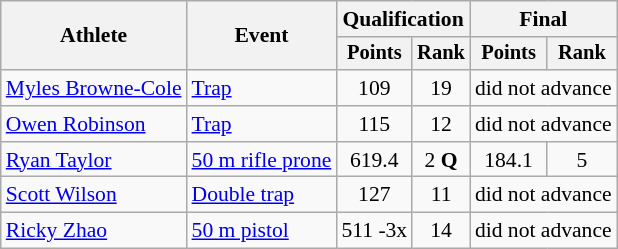<table class="wikitable" style="font-size:90%;text-align:center">
<tr>
<th rowspan=2>Athlete</th>
<th rowspan=2>Event</th>
<th colspan=2>Qualification</th>
<th colspan=2>Final</th>
</tr>
<tr style="font-size:95%">
<th>Points</th>
<th>Rank</th>
<th>Points</th>
<th>Rank</th>
</tr>
<tr>
<td style="text-align:left"><a href='#'>Myles Browne-Cole</a></td>
<td style="text-align:left"><a href='#'>Trap</a></td>
<td>109</td>
<td>19</td>
<td colspan=2>did not advance</td>
</tr>
<tr>
<td style="text-align:left"><a href='#'>Owen Robinson</a></td>
<td style="text-align:left"><a href='#'>Trap</a></td>
<td>115</td>
<td>12</td>
<td colspan=2>did not advance</td>
</tr>
<tr>
<td style="text-align:left"><a href='#'>Ryan Taylor</a></td>
<td style="text-align:left"><a href='#'>50 m rifle prone</a></td>
<td>619.4</td>
<td>2 <strong>Q</strong></td>
<td>184.1</td>
<td>5</td>
</tr>
<tr>
<td style="text-align:left"><a href='#'>Scott Wilson</a></td>
<td style="text-align:left"><a href='#'>Double trap</a></td>
<td>127</td>
<td>11</td>
<td colspan=2>did not advance</td>
</tr>
<tr>
<td style="text-align:left"><a href='#'>Ricky Zhao</a></td>
<td style="text-align:left"><a href='#'>50 m pistol</a></td>
<td>511 -3x</td>
<td>14</td>
<td colspan=2>did not advance</td>
</tr>
</table>
